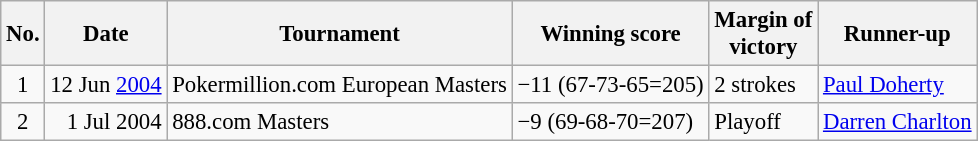<table class="wikitable" style="font-size:95%;">
<tr>
<th>No.</th>
<th>Date</th>
<th>Tournament</th>
<th>Winning score</th>
<th>Margin of<br>victory</th>
<th>Runner-up</th>
</tr>
<tr>
<td align=center>1</td>
<td align=right>12 Jun <a href='#'>2004</a></td>
<td>Pokermillion.com European Masters</td>
<td>−11 (67-73-65=205)</td>
<td>2 strokes</td>
<td> <a href='#'>Paul Doherty</a></td>
</tr>
<tr>
<td align=center>2</td>
<td align=right>1 Jul 2004</td>
<td>888.com Masters</td>
<td>−9 (69-68-70=207)</td>
<td>Playoff</td>
<td> <a href='#'>Darren Charlton</a></td>
</tr>
</table>
